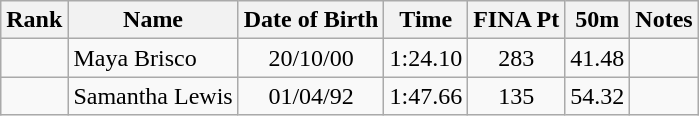<table class="wikitable sortable" style="text-align:center">
<tr>
<th>Rank</th>
<th>Name</th>
<th>Date of Birth</th>
<th>Time</th>
<th>FINA Pt</th>
<th>50m</th>
<th>Notes</th>
</tr>
<tr>
<td></td>
<td align=left> Maya Brisco</td>
<td>20/10/00</td>
<td>1:24.10</td>
<td>283</td>
<td>41.48</td>
<td></td>
</tr>
<tr>
<td></td>
<td align=left> Samantha Lewis</td>
<td>01/04/92</td>
<td>1:47.66</td>
<td>135</td>
<td>54.32</td>
<td></td>
</tr>
</table>
